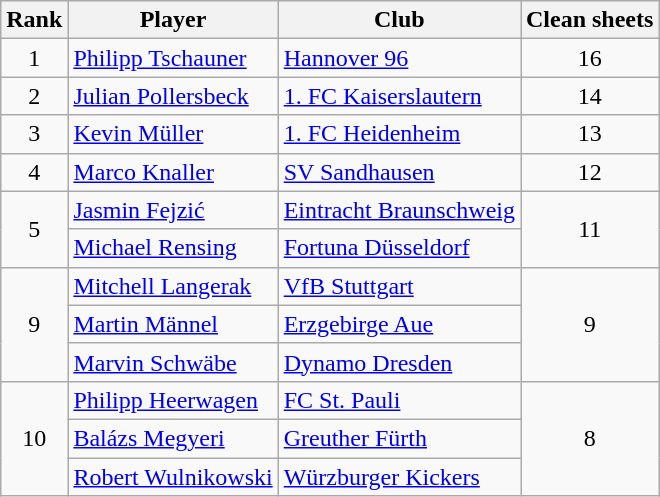<table class="wikitable" style="text-align:center">
<tr>
<th>Rank</th>
<th>Player</th>
<th>Club</th>
<th>Clean sheets</th>
</tr>
<tr>
<td>1</td>
<td align="left"> <a href='#'>Philipp Tschauner</a></td>
<td align="left"><a href='#'>Hannover 96</a></td>
<td>16</td>
</tr>
<tr>
<td>2</td>
<td align="left"> <a href='#'>Julian Pollersbeck</a></td>
<td align="left"><a href='#'>1. FC Kaiserslautern</a></td>
<td>14</td>
</tr>
<tr>
<td>3</td>
<td align="left"> <a href='#'>Kevin Müller</a></td>
<td align="left"><a href='#'>1. FC Heidenheim</a></td>
<td>13</td>
</tr>
<tr>
<td>4</td>
<td align="left"> <a href='#'>Marco Knaller</a></td>
<td align="left"><a href='#'>SV Sandhausen</a></td>
<td>12</td>
</tr>
<tr>
<td rowspan=2>5</td>
<td align="left"> <a href='#'>Jasmin Fejzić</a></td>
<td align="left"><a href='#'>Eintracht Braunschweig</a></td>
<td rowspan=2>11</td>
</tr>
<tr>
<td align="left"> <a href='#'>Michael Rensing</a></td>
<td align="left"><a href='#'>Fortuna Düsseldorf</a></td>
</tr>
<tr>
<td rowspan=3>9</td>
<td align="left"> <a href='#'>Mitchell Langerak</a></td>
<td align="left"><a href='#'>VfB Stuttgart</a></td>
<td rowspan=3>9</td>
</tr>
<tr>
<td align="left"> <a href='#'>Martin Männel</a></td>
<td align="left"><a href='#'>Erzgebirge Aue</a></td>
</tr>
<tr>
<td align="left"> <a href='#'>Marvin Schwäbe</a></td>
<td align="left"><a href='#'>Dynamo Dresden</a></td>
</tr>
<tr>
<td rowspan=3>10</td>
<td align="left"> <a href='#'>Philipp Heerwagen</a></td>
<td align="left"><a href='#'>FC St. Pauli</a></td>
<td rowspan=3>8</td>
</tr>
<tr>
<td align="left"> <a href='#'>Balázs Megyeri</a></td>
<td align="left"><a href='#'>Greuther Fürth</a></td>
</tr>
<tr>
<td align="left"> <a href='#'>Robert Wulnikowski</a></td>
<td align="left"><a href='#'>Würzburger Kickers</a></td>
</tr>
</table>
